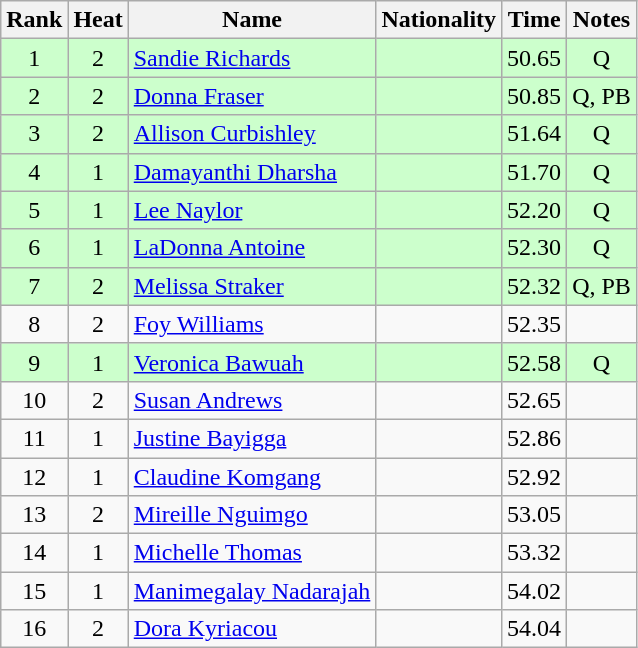<table class="wikitable sortable" style="text-align:center">
<tr>
<th>Rank</th>
<th>Heat</th>
<th>Name</th>
<th>Nationality</th>
<th>Time</th>
<th>Notes</th>
</tr>
<tr bgcolor=ccffcc>
<td>1</td>
<td>2</td>
<td align=left><a href='#'>Sandie Richards</a></td>
<td align=left></td>
<td>50.65</td>
<td>Q</td>
</tr>
<tr bgcolor=ccffcc>
<td>2</td>
<td>2</td>
<td align=left><a href='#'>Donna Fraser</a></td>
<td align=left></td>
<td>50.85</td>
<td>Q, PB</td>
</tr>
<tr bgcolor=ccffcc>
<td>3</td>
<td>2</td>
<td align=left><a href='#'>Allison Curbishley</a></td>
<td align=left></td>
<td>51.64</td>
<td>Q</td>
</tr>
<tr bgcolor=ccffcc>
<td>4</td>
<td>1</td>
<td align=left><a href='#'>Damayanthi Dharsha</a></td>
<td align=left></td>
<td>51.70</td>
<td>Q</td>
</tr>
<tr bgcolor=ccffcc>
<td>5</td>
<td>1</td>
<td align=left><a href='#'>Lee Naylor</a></td>
<td align=left></td>
<td>52.20</td>
<td>Q</td>
</tr>
<tr bgcolor=ccffcc>
<td>6</td>
<td>1</td>
<td align=left><a href='#'>LaDonna Antoine</a></td>
<td align=left></td>
<td>52.30</td>
<td>Q</td>
</tr>
<tr bgcolor=ccffcc>
<td>7</td>
<td>2</td>
<td align=left><a href='#'>Melissa Straker</a></td>
<td align=left></td>
<td>52.32</td>
<td>Q, PB</td>
</tr>
<tr>
<td>8</td>
<td>2</td>
<td align=left><a href='#'>Foy Williams</a></td>
<td align=left></td>
<td>52.35</td>
<td></td>
</tr>
<tr bgcolor=ccffcc>
<td>9</td>
<td>1</td>
<td align=left><a href='#'>Veronica Bawuah</a></td>
<td align=left></td>
<td>52.58</td>
<td>Q</td>
</tr>
<tr>
<td>10</td>
<td>2</td>
<td align=left><a href='#'>Susan Andrews</a></td>
<td align=left></td>
<td>52.65</td>
<td></td>
</tr>
<tr>
<td>11</td>
<td>1</td>
<td align=left><a href='#'>Justine Bayigga</a></td>
<td align=left></td>
<td>52.86</td>
<td></td>
</tr>
<tr>
<td>12</td>
<td>1</td>
<td align=left><a href='#'>Claudine Komgang</a></td>
<td align=left></td>
<td>52.92</td>
<td></td>
</tr>
<tr>
<td>13</td>
<td>2</td>
<td align=left><a href='#'>Mireille Nguimgo</a></td>
<td align=left></td>
<td>53.05</td>
<td></td>
</tr>
<tr>
<td>14</td>
<td>1</td>
<td align=left><a href='#'>Michelle Thomas</a></td>
<td align=left></td>
<td>53.32</td>
<td></td>
</tr>
<tr>
<td>15</td>
<td>1</td>
<td align=left><a href='#'>Manimegalay Nadarajah</a></td>
<td align=left></td>
<td>54.02</td>
<td></td>
</tr>
<tr>
<td>16</td>
<td>2</td>
<td align=left><a href='#'>Dora Kyriacou</a></td>
<td align=left></td>
<td>54.04</td>
<td></td>
</tr>
</table>
